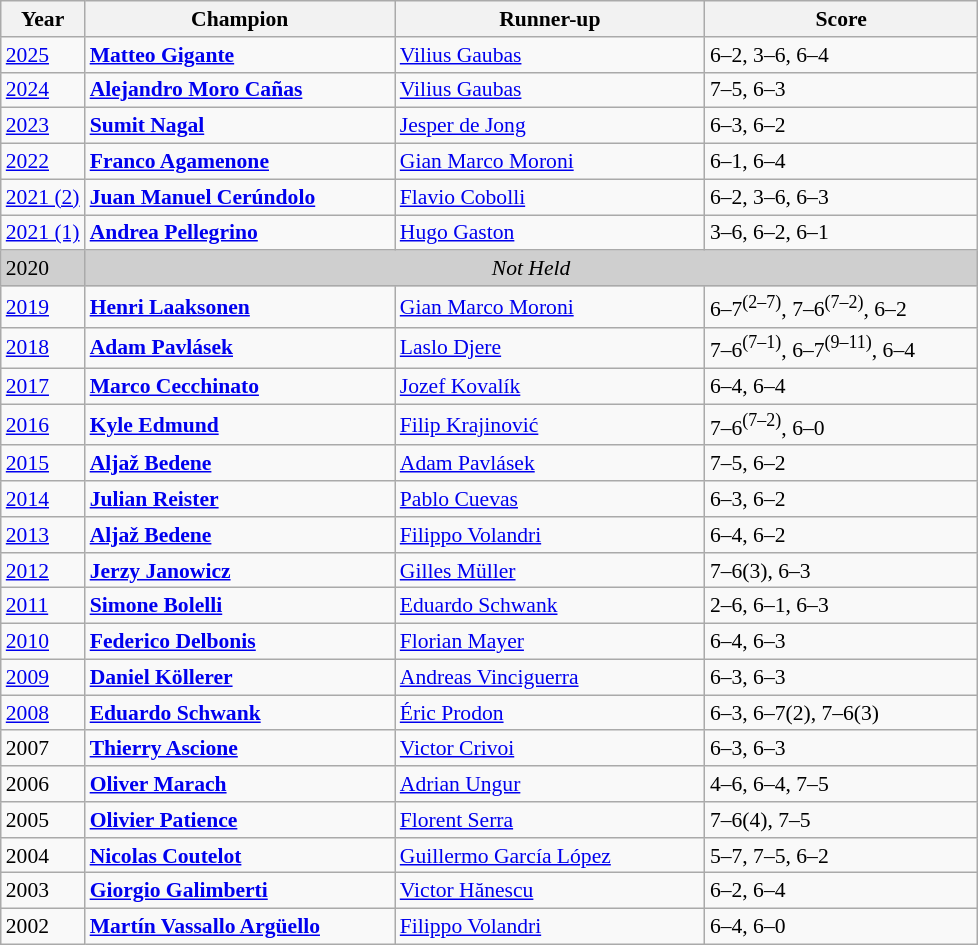<table class="wikitable" style="font-size:90%">
<tr>
<th>Year</th>
<th width="200">Champion</th>
<th width="200">Runner-up</th>
<th width="175">Score</th>
</tr>
<tr>
<td><a href='#'>2025</a></td>
<td> <strong><a href='#'>Matteo Gigante</a></strong></td>
<td> <a href='#'>Vilius Gaubas</a></td>
<td>6–2, 3–6, 6–4</td>
</tr>
<tr>
<td><a href='#'>2024</a></td>
<td> <strong><a href='#'>Alejandro Moro Cañas</a></strong></td>
<td> <a href='#'>Vilius Gaubas</a></td>
<td>7–5, 6–3</td>
</tr>
<tr>
<td><a href='#'>2023</a></td>
<td> <strong><a href='#'>Sumit Nagal</a></strong></td>
<td> <a href='#'>Jesper de Jong</a></td>
<td>6–3, 6–2</td>
</tr>
<tr>
<td><a href='#'>2022</a></td>
<td> <strong><a href='#'>Franco Agamenone</a></strong></td>
<td> <a href='#'>Gian Marco Moroni</a></td>
<td>6–1, 6–4</td>
</tr>
<tr>
<td><a href='#'>2021 (2)</a></td>
<td> <strong><a href='#'>Juan Manuel Cerúndolo</a></strong></td>
<td> <a href='#'>Flavio Cobolli</a></td>
<td>6–2, 3–6, 6–3</td>
</tr>
<tr>
<td><a href='#'>2021 (1)</a></td>
<td> <strong><a href='#'>Andrea Pellegrino</a></strong></td>
<td> <a href='#'>Hugo Gaston</a></td>
<td>3–6, 6–2, 6–1</td>
</tr>
<tr>
<td style="background:#cfcfcf">2020</td>
<td colspan=3 align=center style="background:#cfcfcf"><em>Not Held</em></td>
</tr>
<tr>
<td><a href='#'>2019</a></td>
<td> <strong><a href='#'>Henri Laaksonen</a></strong></td>
<td> <a href='#'>Gian Marco Moroni</a></td>
<td>6–7<sup>(2–7)</sup>, 7–6<sup>(7–2)</sup>, 6–2</td>
</tr>
<tr>
<td><a href='#'>2018</a></td>
<td> <strong><a href='#'>Adam Pavlásek</a></strong></td>
<td> <a href='#'>Laslo Djere</a></td>
<td>7–6<sup>(7–1)</sup>, 6–7<sup>(9–11)</sup>, 6–4</td>
</tr>
<tr>
<td><a href='#'>2017</a></td>
<td> <strong><a href='#'>Marco Cecchinato</a></strong></td>
<td> <a href='#'>Jozef Kovalík</a></td>
<td>6–4, 6–4</td>
</tr>
<tr>
<td><a href='#'>2016</a></td>
<td> <strong><a href='#'>Kyle Edmund</a></strong></td>
<td> <a href='#'>Filip Krajinović</a></td>
<td>7–6<sup>(7–2)</sup>, 6–0</td>
</tr>
<tr>
<td><a href='#'>2015</a></td>
<td> <strong><a href='#'>Aljaž Bedene</a></strong></td>
<td> <a href='#'>Adam Pavlásek</a></td>
<td>7–5, 6–2</td>
</tr>
<tr>
<td><a href='#'>2014</a></td>
<td> <strong><a href='#'>Julian Reister</a></strong></td>
<td> <a href='#'>Pablo Cuevas</a></td>
<td>6–3, 6–2</td>
</tr>
<tr>
<td><a href='#'>2013</a></td>
<td> <strong><a href='#'>Aljaž Bedene</a></strong></td>
<td> <a href='#'>Filippo Volandri</a></td>
<td>6–4, 6–2</td>
</tr>
<tr>
<td><a href='#'>2012</a></td>
<td> <strong><a href='#'>Jerzy Janowicz</a></strong></td>
<td> <a href='#'>Gilles Müller</a></td>
<td>7–6(3), 6–3</td>
</tr>
<tr>
<td><a href='#'>2011</a></td>
<td> <strong><a href='#'>Simone Bolelli</a></strong></td>
<td> <a href='#'>Eduardo Schwank</a></td>
<td>2–6, 6–1, 6–3</td>
</tr>
<tr>
<td><a href='#'>2010</a></td>
<td> <strong><a href='#'>Federico Delbonis</a></strong></td>
<td> <a href='#'>Florian Mayer</a></td>
<td>6–4, 6–3</td>
</tr>
<tr>
<td><a href='#'>2009</a></td>
<td> <strong><a href='#'>Daniel Köllerer</a></strong></td>
<td> <a href='#'>Andreas Vinciguerra</a></td>
<td>6–3, 6–3</td>
</tr>
<tr>
<td><a href='#'>2008</a></td>
<td> <strong><a href='#'>Eduardo Schwank</a></strong></td>
<td> <a href='#'>Éric Prodon</a></td>
<td>6–3, 6–7(2), 7–6(3)</td>
</tr>
<tr>
<td>2007</td>
<td> <strong><a href='#'>Thierry Ascione</a></strong></td>
<td> <a href='#'>Victor Crivoi</a></td>
<td>6–3, 6–3</td>
</tr>
<tr>
<td>2006</td>
<td> <strong><a href='#'>Oliver Marach</a></strong></td>
<td> <a href='#'>Adrian Ungur</a></td>
<td>4–6, 6–4, 7–5</td>
</tr>
<tr>
<td>2005</td>
<td> <strong><a href='#'>Olivier Patience</a></strong></td>
<td> <a href='#'>Florent Serra</a></td>
<td>7–6(4), 7–5</td>
</tr>
<tr>
<td>2004</td>
<td> <strong><a href='#'>Nicolas Coutelot</a></strong></td>
<td> <a href='#'>Guillermo García López</a></td>
<td>5–7, 7–5, 6–2</td>
</tr>
<tr>
<td>2003</td>
<td> <strong><a href='#'>Giorgio Galimberti</a></strong></td>
<td> <a href='#'>Victor Hănescu</a></td>
<td>6–2, 6–4</td>
</tr>
<tr>
<td>2002</td>
<td> <strong><a href='#'>Martín Vassallo Argüello</a></strong></td>
<td> <a href='#'>Filippo Volandri</a></td>
<td>6–4, 6–0</td>
</tr>
</table>
